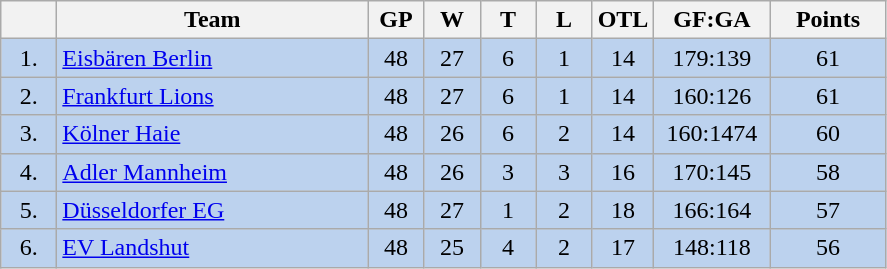<table class="wikitable">
<tr>
<th width="30"></th>
<th width="200">Team</th>
<th width="30">GP</th>
<th width="30">W</th>
<th width="30">T</th>
<th width="30">L</th>
<th width="30">OTL</th>
<th width="70">GF:GA</th>
<th width="70">Points</th>
</tr>
<tr bgcolor=#BCD2EE align="center">
<td>1.</td>
<td align="left"><a href='#'>Eisbären Berlin</a></td>
<td>48</td>
<td>27</td>
<td>6</td>
<td>1</td>
<td>14</td>
<td>179:139</td>
<td>61</td>
</tr>
<tr bgcolor=#BCD2EE align="center">
<td>2.</td>
<td align="left"><a href='#'>Frankfurt Lions</a></td>
<td>48</td>
<td>27</td>
<td>6</td>
<td>1</td>
<td>14</td>
<td>160:126</td>
<td>61</td>
</tr>
<tr bgcolor=#BCD2EE align="center">
<td>3.</td>
<td align="left"><a href='#'>Kölner Haie</a></td>
<td>48</td>
<td>26</td>
<td>6</td>
<td>2</td>
<td>14</td>
<td>160:1474</td>
<td>60</td>
</tr>
<tr bgcolor=#BCD2EE align="center">
<td>4.</td>
<td align="left"><a href='#'>Adler Mannheim</a></td>
<td>48</td>
<td>26</td>
<td>3</td>
<td>3</td>
<td>16</td>
<td>170:145</td>
<td>58</td>
</tr>
<tr bgcolor=#BCD2EE align="center">
<td>5.</td>
<td align="left"><a href='#'>Düsseldorfer EG</a></td>
<td>48</td>
<td>27</td>
<td>1</td>
<td>2</td>
<td>18</td>
<td>166:164</td>
<td>57</td>
</tr>
<tr bgcolor=#BCD2EE align="center">
<td>6.</td>
<td align="left"><a href='#'>EV Landshut</a></td>
<td>48</td>
<td>25</td>
<td>4</td>
<td>2</td>
<td>17</td>
<td>148:118</td>
<td>56</td>
</tr>
</table>
